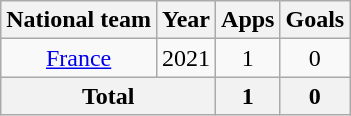<table class="wikitable" style="text-align:center">
<tr>
<th>National team</th>
<th>Year</th>
<th>Apps</th>
<th>Goals</th>
</tr>
<tr>
<td><a href='#'>France</a></td>
<td>2021</td>
<td>1</td>
<td>0</td>
</tr>
<tr>
<th colspan="2">Total</th>
<th>1</th>
<th>0</th>
</tr>
</table>
